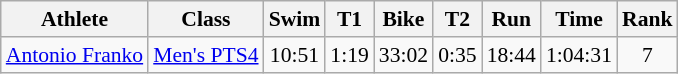<table class="wikitable" style="font-size:90%">
<tr>
<th>Athlete</th>
<th>Class</th>
<th>Swim</th>
<th>T1</th>
<th>Bike</th>
<th>T2</th>
<th>Run</th>
<th>Time</th>
<th>Rank</th>
</tr>
<tr align="center">
<td align="left"><a href='#'>Antonio Franko</a></td>
<td align="left"><a href='#'>Men's PTS4</a></td>
<td>10:51</td>
<td>1:19</td>
<td>33:02</td>
<td>0:35</td>
<td>18:44</td>
<td>1:04:31</td>
<td>7</td>
</tr>
</table>
